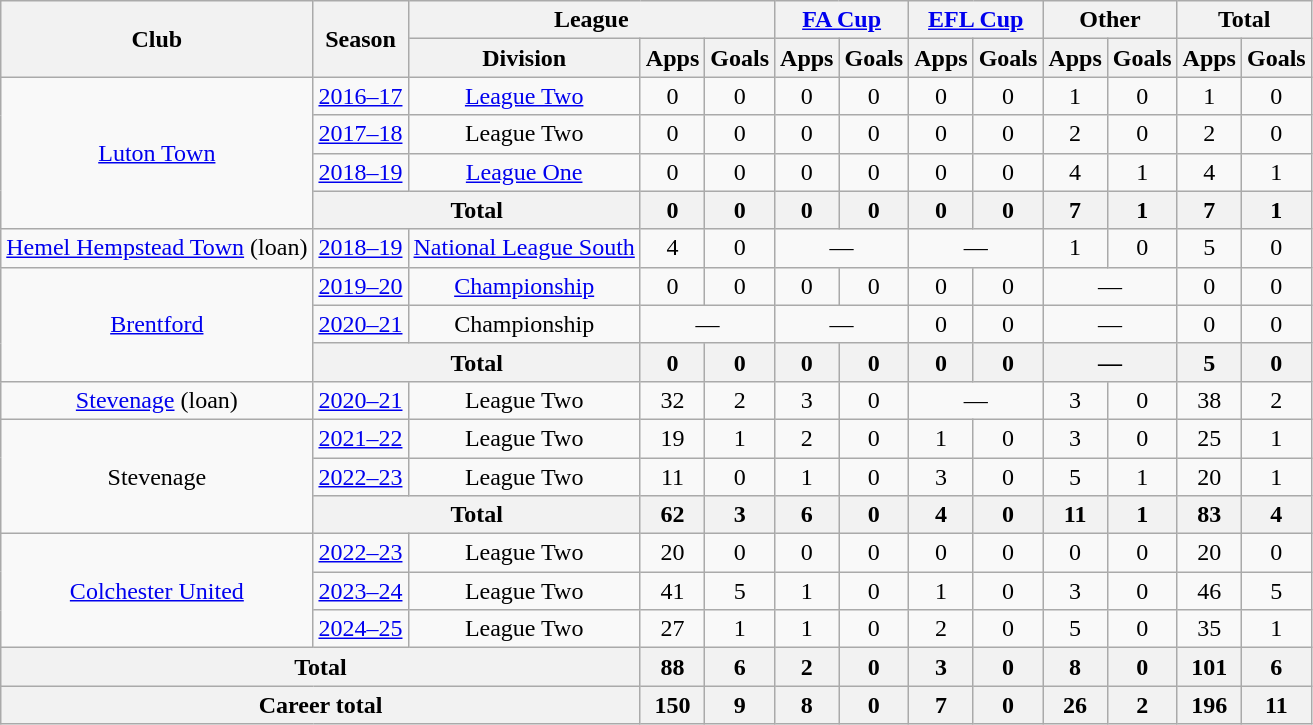<table class=wikitable style=text-align:center>
<tr>
<th rowspan=2>Club</th>
<th rowspan=2>Season</th>
<th colspan=3>League</th>
<th colspan=2><a href='#'>FA Cup</a></th>
<th colspan=2><a href='#'>EFL Cup</a></th>
<th colspan=2>Other</th>
<th colspan=2>Total</th>
</tr>
<tr>
<th>Division</th>
<th>Apps</th>
<th>Goals</th>
<th>Apps</th>
<th>Goals</th>
<th>Apps</th>
<th>Goals</th>
<th>Apps</th>
<th>Goals</th>
<th>Apps</th>
<th>Goals</th>
</tr>
<tr>
<td rowspan=4><a href='#'>Luton Town</a></td>
<td><a href='#'>2016–17</a></td>
<td><a href='#'>League Two</a></td>
<td>0</td>
<td>0</td>
<td>0</td>
<td>0</td>
<td>0</td>
<td>0</td>
<td>1</td>
<td>0</td>
<td>1</td>
<td>0</td>
</tr>
<tr>
<td><a href='#'>2017–18</a></td>
<td>League Two</td>
<td>0</td>
<td>0</td>
<td>0</td>
<td>0</td>
<td>0</td>
<td>0</td>
<td>2</td>
<td>0</td>
<td>2</td>
<td>0</td>
</tr>
<tr>
<td><a href='#'>2018–19</a></td>
<td><a href='#'>League One</a></td>
<td>0</td>
<td>0</td>
<td>0</td>
<td>0</td>
<td>0</td>
<td>0</td>
<td>4</td>
<td>1</td>
<td>4</td>
<td>1</td>
</tr>
<tr>
<th colspan=2>Total</th>
<th>0</th>
<th>0</th>
<th>0</th>
<th>0</th>
<th>0</th>
<th>0</th>
<th>7</th>
<th>1</th>
<th>7</th>
<th>1</th>
</tr>
<tr>
<td><a href='#'>Hemel Hempstead Town</a> (loan)</td>
<td><a href='#'>2018–19</a></td>
<td><a href='#'>National League South</a></td>
<td>4</td>
<td>0</td>
<td colspan=2>—</td>
<td colspan=2>—</td>
<td>1</td>
<td>0</td>
<td>5</td>
<td>0</td>
</tr>
<tr>
<td rowspan=3><a href='#'>Brentford</a></td>
<td><a href='#'>2019–20</a></td>
<td><a href='#'>Championship</a></td>
<td>0</td>
<td>0</td>
<td>0</td>
<td>0</td>
<td>0</td>
<td>0</td>
<td colspan=2>—</td>
<td>0</td>
<td>0</td>
</tr>
<tr>
<td><a href='#'>2020–21</a></td>
<td>Championship</td>
<td colspan=2>—</td>
<td colspan=2>—</td>
<td>0</td>
<td>0</td>
<td colspan=2>—</td>
<td>0</td>
<td>0</td>
</tr>
<tr>
<th colspan=2>Total</th>
<th>0</th>
<th>0</th>
<th>0</th>
<th>0</th>
<th>0</th>
<th>0</th>
<th colspan=2>—</th>
<th>5</th>
<th>0</th>
</tr>
<tr>
<td><a href='#'>Stevenage</a> (loan)</td>
<td><a href='#'>2020–21</a></td>
<td>League Two</td>
<td>32</td>
<td>2</td>
<td>3</td>
<td>0</td>
<td colspan=2>—</td>
<td>3</td>
<td>0</td>
<td>38</td>
<td>2</td>
</tr>
<tr>
<td rowspan="3">Stevenage</td>
<td><a href='#'>2021–22</a></td>
<td>League Two</td>
<td>19</td>
<td>1</td>
<td>2</td>
<td>0</td>
<td>1</td>
<td>0</td>
<td>3</td>
<td>0</td>
<td>25</td>
<td>1</td>
</tr>
<tr>
<td><a href='#'>2022–23</a></td>
<td>League Two</td>
<td>11</td>
<td>0</td>
<td>1</td>
<td>0</td>
<td>3</td>
<td>0</td>
<td>5</td>
<td>1</td>
<td>20</td>
<td>1</td>
</tr>
<tr>
<th colspan="2">Total</th>
<th>62</th>
<th>3</th>
<th>6</th>
<th>0</th>
<th>4</th>
<th>0</th>
<th>11</th>
<th>1</th>
<th>83</th>
<th>4</th>
</tr>
<tr>
<td rowspan="3"><a href='#'>Colchester United</a></td>
<td><a href='#'>2022–23</a></td>
<td>League Two</td>
<td>20</td>
<td>0</td>
<td>0</td>
<td>0</td>
<td>0</td>
<td>0</td>
<td>0</td>
<td>0</td>
<td>20</td>
<td>0</td>
</tr>
<tr>
<td><a href='#'>2023–24</a></td>
<td>League Two</td>
<td>41</td>
<td>5</td>
<td>1</td>
<td>0</td>
<td>1</td>
<td>0</td>
<td>3</td>
<td>0</td>
<td>46</td>
<td>5</td>
</tr>
<tr>
<td><a href='#'>2024–25</a></td>
<td>League Two</td>
<td>27</td>
<td>1</td>
<td>1</td>
<td>0</td>
<td>2</td>
<td>0</td>
<td>5</td>
<td>0</td>
<td>35</td>
<td>1</td>
</tr>
<tr>
<th colspan="3">Total</th>
<th>88</th>
<th>6</th>
<th>2</th>
<th>0</th>
<th>3</th>
<th>0</th>
<th>8</th>
<th>0</th>
<th>101</th>
<th>6</th>
</tr>
<tr>
<th colspan="3">Career total</th>
<th>150</th>
<th>9</th>
<th>8</th>
<th>0</th>
<th>7</th>
<th>0</th>
<th>26</th>
<th>2</th>
<th>196</th>
<th>11</th>
</tr>
</table>
